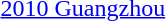<table>
<tr>
<td><a href='#'>2010 Guangzhou</a></td>
<td></td>
<td></td>
<td></td>
</tr>
</table>
